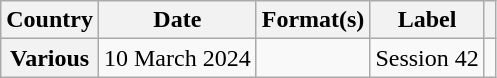<table class="wikitable plainrowheaders">
<tr>
<th scope="col">Country</th>
<th scope="col">Date</th>
<th scope="col">Format(s)</th>
<th scope="col">Label</th>
<th scope="col"></th>
</tr>
<tr>
<th scope="row">Various</th>
<td>10 March 2024</td>
<td></td>
<td>Session 42</td>
<td align="center"></td>
</tr>
</table>
